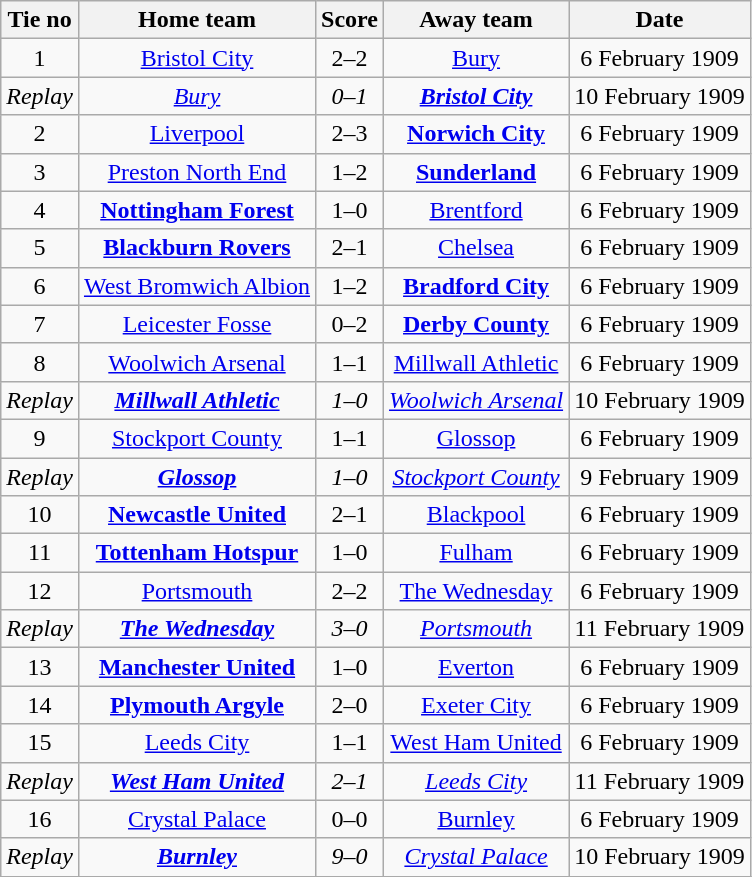<table class="wikitable" style="text-align: center">
<tr>
<th>Tie no</th>
<th>Home team</th>
<th>Score</th>
<th>Away team</th>
<th>Date</th>
</tr>
<tr>
<td>1</td>
<td><a href='#'>Bristol City</a></td>
<td>2–2</td>
<td><a href='#'>Bury</a></td>
<td>6 February 1909</td>
</tr>
<tr>
<td><em>Replay</em></td>
<td><em><a href='#'>Bury</a></em></td>
<td><em>0–1</em></td>
<td><strong><em><a href='#'>Bristol City</a></em></strong></td>
<td>10 February 1909</td>
</tr>
<tr>
<td>2</td>
<td><a href='#'>Liverpool</a></td>
<td>2–3</td>
<td><strong><a href='#'>Norwich City</a></strong></td>
<td>6 February 1909</td>
</tr>
<tr>
<td>3</td>
<td><a href='#'>Preston North End</a></td>
<td>1–2</td>
<td><strong><a href='#'>Sunderland</a></strong></td>
<td>6 February 1909</td>
</tr>
<tr>
<td>4</td>
<td><strong><a href='#'>Nottingham Forest</a></strong></td>
<td>1–0</td>
<td><a href='#'>Brentford</a></td>
<td>6 February 1909</td>
</tr>
<tr>
<td>5</td>
<td><strong><a href='#'>Blackburn Rovers</a></strong></td>
<td>2–1</td>
<td><a href='#'>Chelsea</a></td>
<td>6 February 1909</td>
</tr>
<tr>
<td>6</td>
<td><a href='#'>West Bromwich Albion</a></td>
<td>1–2</td>
<td><strong><a href='#'>Bradford City</a></strong></td>
<td>6 February 1909</td>
</tr>
<tr>
<td>7</td>
<td><a href='#'>Leicester Fosse</a></td>
<td>0–2</td>
<td><strong><a href='#'>Derby County</a></strong></td>
<td>6 February 1909</td>
</tr>
<tr>
<td>8</td>
<td><a href='#'>Woolwich Arsenal</a></td>
<td>1–1</td>
<td><a href='#'>Millwall Athletic</a></td>
<td>6 February 1909</td>
</tr>
<tr>
<td><em>Replay</em></td>
<td><strong><em><a href='#'>Millwall Athletic</a></em></strong></td>
<td><em>1–0</em></td>
<td><em><a href='#'>Woolwich Arsenal</a></em></td>
<td>10 February 1909</td>
</tr>
<tr>
<td>9</td>
<td><a href='#'>Stockport County</a></td>
<td>1–1</td>
<td><a href='#'>Glossop</a></td>
<td>6 February 1909</td>
</tr>
<tr>
<td><em>Replay</em></td>
<td><strong><em><a href='#'>Glossop</a></em></strong></td>
<td><em>1–0</em></td>
<td><em><a href='#'>Stockport County</a></em></td>
<td>9 February 1909</td>
</tr>
<tr>
<td>10</td>
<td><strong><a href='#'>Newcastle United</a></strong></td>
<td>2–1</td>
<td><a href='#'>Blackpool</a></td>
<td>6 February 1909</td>
</tr>
<tr>
<td>11</td>
<td><strong><a href='#'>Tottenham Hotspur</a></strong></td>
<td>1–0</td>
<td><a href='#'>Fulham</a></td>
<td>6 February 1909</td>
</tr>
<tr>
<td>12</td>
<td><a href='#'>Portsmouth</a></td>
<td>2–2</td>
<td><a href='#'>The Wednesday</a></td>
<td>6 February 1909</td>
</tr>
<tr>
<td><em>Replay</em></td>
<td><strong><em><a href='#'>The Wednesday</a></em></strong></td>
<td><em>3–0</em></td>
<td><em><a href='#'>Portsmouth</a></em></td>
<td>11 February 1909</td>
</tr>
<tr>
<td>13</td>
<td><strong><a href='#'>Manchester United</a></strong></td>
<td>1–0</td>
<td><a href='#'>Everton</a></td>
<td>6 February 1909</td>
</tr>
<tr>
<td>14</td>
<td><strong><a href='#'>Plymouth Argyle</a></strong></td>
<td>2–0</td>
<td><a href='#'>Exeter City</a></td>
<td>6 February 1909</td>
</tr>
<tr>
<td>15</td>
<td><a href='#'>Leeds City</a></td>
<td>1–1</td>
<td><a href='#'>West Ham United</a></td>
<td>6 February 1909</td>
</tr>
<tr>
<td><em>Replay</em></td>
<td><strong><em><a href='#'>West Ham United</a></em></strong></td>
<td><em>2–1</em></td>
<td><em><a href='#'>Leeds City</a></em></td>
<td>11 February 1909</td>
</tr>
<tr>
<td>16</td>
<td><a href='#'>Crystal Palace</a></td>
<td>0–0</td>
<td><a href='#'>Burnley</a></td>
<td>6 February 1909</td>
</tr>
<tr>
<td><em>Replay</em></td>
<td><strong><em><a href='#'>Burnley</a></em></strong></td>
<td><em>9–0</em></td>
<td><em><a href='#'>Crystal Palace</a></em></td>
<td>10 February 1909</td>
</tr>
<tr>
</tr>
</table>
